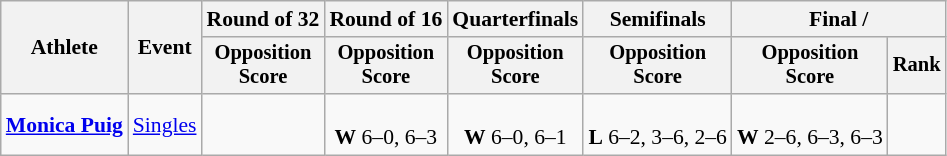<table class=wikitable style="font-size:90%">
<tr>
<th rowspan="2">Athlete</th>
<th rowspan="2">Event</th>
<th>Round of 32</th>
<th>Round of 16</th>
<th>Quarterfinals</th>
<th>Semifinals</th>
<th colspan=2>Final / </th>
</tr>
<tr style="font-size:95%">
<th>Opposition<br>Score</th>
<th>Opposition<br>Score</th>
<th>Opposition<br>Score</th>
<th>Opposition<br>Score</th>
<th>Opposition<br>Score</th>
<th>Rank</th>
</tr>
<tr align=center>
<td align=left><strong><a href='#'>Monica Puig</a></strong></td>
<td align=left><a href='#'>Singles</a></td>
<td></td>
<td><br><strong>W</strong> 6–0, 6–3</td>
<td><br><strong>W</strong> 6–0, 6–1</td>
<td><br><strong>L</strong> 6–2, 3–6, 2–6</td>
<td><br><strong>W</strong> 2–6, 6–3, 6–3</td>
<td></td>
</tr>
</table>
